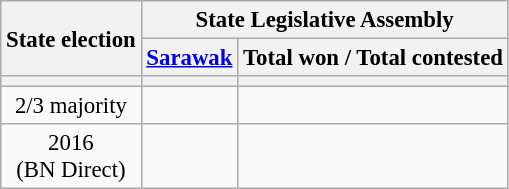<table class="wikitable sortable" style="text-align:center; font-size:95%">
<tr>
<th rowspan="2">State election</th>
<th colspan="2">State Legislative Assembly</th>
</tr>
<tr>
<th><a href='#'>Sarawak</a></th>
<th>Total won / Total contested</th>
</tr>
<tr>
<th></th>
<th></th>
<th></th>
</tr>
<tr>
<td>2/3 majority</td>
<td></td>
<td></td>
</tr>
<tr>
<td>2016<br>(BN Direct)</td>
<td></td>
<td></td>
</tr>
</table>
